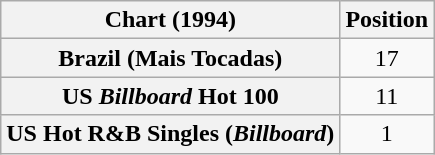<table class="wikitable plainrowheaders">
<tr>
<th>Chart (1994)</th>
<th>Position</th>
</tr>
<tr>
<th scope="row">Brazil (Mais Tocadas)</th>
<td style="text-align:center;">17</td>
</tr>
<tr>
<th scope="row">US <em>Billboard</em> Hot 100</th>
<td style="text-align:center;">11</td>
</tr>
<tr>
<th scope="row">US Hot R&B Singles (<em>Billboard</em>)</th>
<td align="center">1</td>
</tr>
</table>
